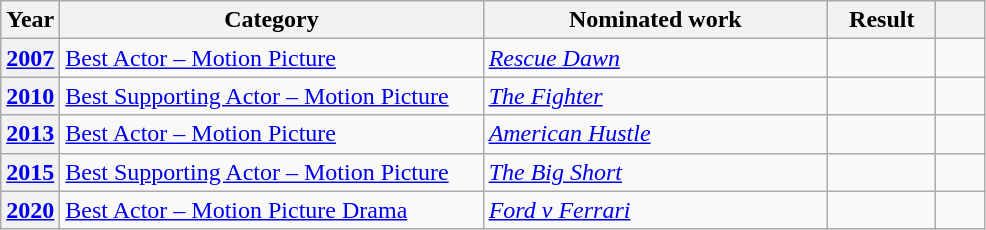<table class="wikitable sortable">
<tr>
<th style="width:6%;" scope="col">Year</th>
<th style="width:43%;" scope="col">Category</th>
<th style="width:35%;" scope="col">Nominated work</th>
<th style="width:11%;" scope="col">Result</th>
<th style="width:5%;" scope="col" class="unsortable"></th>
</tr>
<tr>
<th scope="row" style="text-align:center;"><a href='#'>2007</a></th>
<td><a href='#'>Best Actor – Motion Picture</a></td>
<td><em><a href='#'>Rescue Dawn</a></em></td>
<td></td>
<td style="text-align:center;"></td>
</tr>
<tr>
<th scope="row" style="text-align:center;"><a href='#'>2010</a></th>
<td><a href='#'>Best Supporting Actor – Motion Picture</a></td>
<td><em><a href='#'>The Fighter</a></em></td>
<td></td>
<td style="text-align:center;"></td>
</tr>
<tr>
<th scope="row" style="text-align:center;"><a href='#'>2013</a></th>
<td><a href='#'>Best Actor – Motion Picture</a></td>
<td><em><a href='#'>American Hustle</a></em></td>
<td></td>
<td style="text-align:center;"></td>
</tr>
<tr>
<th scope="row" style="text-align:center;"><a href='#'>2015</a></th>
<td><a href='#'>Best Supporting Actor – Motion Picture</a></td>
<td><em><a href='#'>The Big Short</a></em></td>
<td></td>
<td style="text-align:center;"></td>
</tr>
<tr>
<th scope="row" style="text-align:center;"><a href='#'>2020</a></th>
<td><a href='#'>Best Actor – Motion Picture Drama</a></td>
<td><em><a href='#'>Ford v Ferrari</a></em></td>
<td></td>
<td style="text-align:center;"></td>
</tr>
</table>
